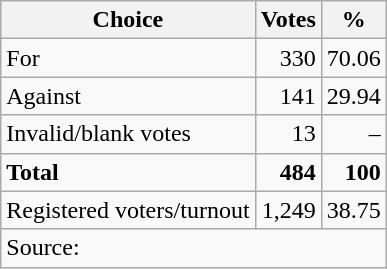<table class=wikitable style=text-align:right>
<tr>
<th>Choice</th>
<th>Votes</th>
<th>%</th>
</tr>
<tr>
<td align=left>For</td>
<td>330</td>
<td>70.06</td>
</tr>
<tr>
<td align=left>Against</td>
<td>141</td>
<td>29.94</td>
</tr>
<tr>
<td align=left>Invalid/blank votes</td>
<td>13</td>
<td>–</td>
</tr>
<tr>
<td align=left><strong>Total</strong></td>
<td><strong>484</strong></td>
<td><strong>100</strong></td>
</tr>
<tr>
<td align=left>Registered voters/turnout</td>
<td>1,249</td>
<td>38.75</td>
</tr>
<tr>
<td align=left colspan=3>Source: </td>
</tr>
</table>
